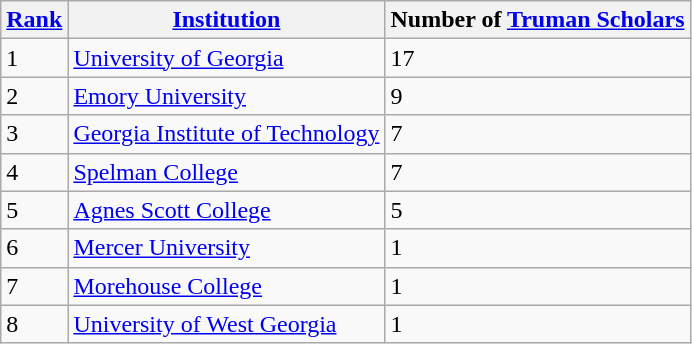<table class="wikitable">
<tr>
<th><a href='#'>Rank</a></th>
<th><a href='#'>Institution</a></th>
<th>Number of <a href='#'>Truman Scholars</a></th>
</tr>
<tr>
<td>1</td>
<td><a href='#'>University of Georgia</a></td>
<td>17</td>
</tr>
<tr>
<td>2</td>
<td><a href='#'>Emory University</a></td>
<td>9</td>
</tr>
<tr>
<td>3</td>
<td><a href='#'>Georgia Institute of Technology</a></td>
<td>7</td>
</tr>
<tr>
<td>4</td>
<td><a href='#'>Spelman College</a></td>
<td>7</td>
</tr>
<tr>
<td>5</td>
<td><a href='#'>Agnes Scott College</a></td>
<td>5</td>
</tr>
<tr>
<td>6</td>
<td><a href='#'>Mercer University</a></td>
<td>1</td>
</tr>
<tr>
<td>7</td>
<td><a href='#'>Morehouse College</a></td>
<td>1</td>
</tr>
<tr>
<td>8</td>
<td><a href='#'>University of West Georgia</a></td>
<td>1</td>
</tr>
</table>
